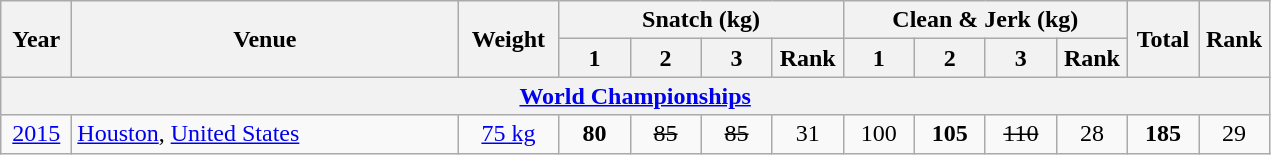<table class = "wikitable" style="text-align:center;">
<tr>
<th rowspan=2 width=40>Year</th>
<th rowspan=2 width=250>Venue</th>
<th rowspan=2 width=60>Weight</th>
<th colspan=4>Snatch (kg)</th>
<th colspan=4>Clean & Jerk (kg)</th>
<th rowspan=2 width=40>Total</th>
<th rowspan=2 width=40>Rank</th>
</tr>
<tr>
<th width=40>1</th>
<th width=40>2</th>
<th width=40>3</th>
<th width=40>Rank</th>
<th width=40>1</th>
<th width=40>2</th>
<th width=40>3</th>
<th width=40>Rank</th>
</tr>
<tr>
<th colspan=13><a href='#'>World Championships</a></th>
</tr>
<tr>
<td><a href='#'>2015</a></td>
<td align=left> <a href='#'>Houston</a>, <a href='#'>United States</a></td>
<td><a href='#'>75 kg</a></td>
<td><strong>80</strong></td>
<td><s>85</s></td>
<td><s>85</s></td>
<td>31</td>
<td>100</td>
<td><strong>105</strong></td>
<td><s>110</s></td>
<td>28</td>
<td><strong>185</strong></td>
<td>29</td>
</tr>
</table>
